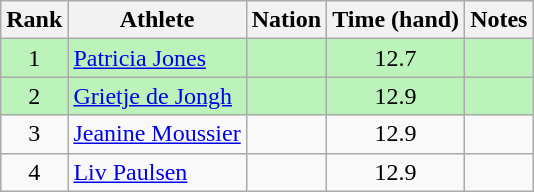<table class="wikitable sortable" style="text-align:center">
<tr>
<th>Rank</th>
<th>Athlete</th>
<th>Nation</th>
<th>Time (hand)</th>
<th>Notes</th>
</tr>
<tr bgcolor=#bbf3bb>
<td>1</td>
<td align=left><a href='#'>Patricia Jones</a></td>
<td align=left></td>
<td>12.7</td>
<td></td>
</tr>
<tr bgcolor=#bbf3bb>
<td>2</td>
<td align=left><a href='#'>Grietje de Jongh</a></td>
<td align=left></td>
<td>12.9</td>
<td></td>
</tr>
<tr>
<td>3</td>
<td align=left><a href='#'>Jeanine Moussier</a></td>
<td align=left></td>
<td>12.9</td>
<td></td>
</tr>
<tr>
<td>4</td>
<td align=left><a href='#'>Liv Paulsen</a></td>
<td align=left></td>
<td>12.9</td>
<td></td>
</tr>
</table>
